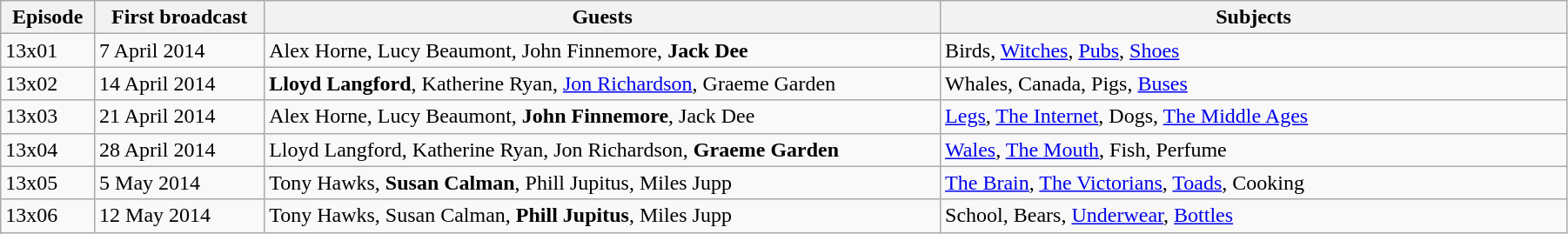<table class="wikitable" style="width:95%;">
<tr>
<th>Episode</th>
<th>First broadcast</th>
<th>Guests</th>
<th style="width:40%;">Subjects</th>
</tr>
<tr>
<td>13x01</td>
<td>7 April 2014</td>
<td>Alex Horne, Lucy Beaumont, John Finnemore, <strong>Jack Dee</strong></td>
<td>Birds, <a href='#'>Witches</a>, <a href='#'>Pubs</a>, <a href='#'>Shoes</a></td>
</tr>
<tr>
<td>13x02</td>
<td>14 April 2014</td>
<td><strong>Lloyd Langford</strong>, Katherine Ryan, <a href='#'>Jon Richardson</a>, Graeme Garden</td>
<td>Whales, Canada, Pigs, <a href='#'>Buses</a></td>
</tr>
<tr>
<td>13x03</td>
<td>21 April 2014</td>
<td>Alex Horne, Lucy Beaumont, <strong>John Finnemore</strong>, Jack Dee</td>
<td><a href='#'>Legs</a>, <a href='#'>The Internet</a>, Dogs, <a href='#'>The Middle Ages</a></td>
</tr>
<tr>
<td>13x04</td>
<td>28 April 2014</td>
<td>Lloyd Langford, Katherine Ryan, Jon Richardson, <strong>Graeme Garden</strong></td>
<td><a href='#'>Wales</a>, <a href='#'>The Mouth</a>, Fish, Perfume</td>
</tr>
<tr>
<td>13x05</td>
<td>5 May 2014</td>
<td>Tony Hawks, <strong>Susan Calman</strong>, Phill Jupitus, Miles Jupp</td>
<td><a href='#'>The Brain</a>, <a href='#'>The Victorians</a>, <a href='#'>Toads</a>, Cooking</td>
</tr>
<tr>
<td>13x06</td>
<td>12 May 2014</td>
<td>Tony Hawks, Susan Calman, <strong>Phill Jupitus</strong>, Miles Jupp</td>
<td>School, Bears, <a href='#'>Underwear</a>, <a href='#'>Bottles</a></td>
</tr>
</table>
